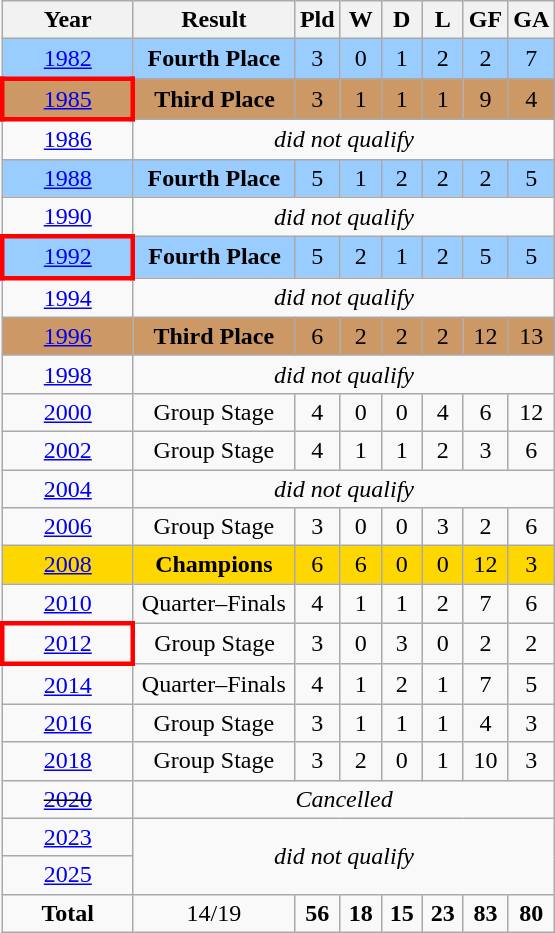<table class="wikitable" style="text-align: center">
<tr>
<th width=80>Year</th>
<th width=100>Result</th>
<th width=20>Pld</th>
<th width=20>W</th>
<th width=20>D</th>
<th width=20>L</th>
<th width=20>GF</th>
<th width=20>GA</th>
</tr>
<tr bgcolor="#9acdff">
<td> <a href='#'>1982</a></td>
<td><strong>Fourth Place</strong></td>
<td>3</td>
<td>0</td>
<td>1</td>
<td>2</td>
<td>2</td>
<td>7</td>
</tr>
<tr bgcolor="#cc9966">
<td style="border: 3px solid red"> <a href='#'>1985</a></td>
<td><strong>Third Place</strong></td>
<td>3</td>
<td>1</td>
<td>1</td>
<td>1</td>
<td>9</td>
<td>4</td>
</tr>
<tr>
<td> <a href='#'>1986</a></td>
<td colspan=7><em>did not qualify</em></td>
</tr>
<tr bgcolor="#9acdff">
<td> <a href='#'>1988</a></td>
<td><strong>Fourth Place</strong></td>
<td>5</td>
<td>1</td>
<td>2</td>
<td>2</td>
<td>2</td>
<td>5</td>
</tr>
<tr>
<td> <a href='#'>1990</a></td>
<td colspan=7><em>did not qualify</em></td>
</tr>
<tr bgcolor="#9acdff">
<td style="border: 3px solid red"> <a href='#'>1992</a></td>
<td><strong>Fourth Place</strong></td>
<td>5</td>
<td>2</td>
<td>1</td>
<td>2</td>
<td>5</td>
<td>5</td>
</tr>
<tr>
<td> <a href='#'>1994</a></td>
<td colspan=7><em>did not qualify</em></td>
</tr>
<tr bgcolor="#cc9966">
<td> <a href='#'>1996</a></td>
<td><strong>Third Place</strong></td>
<td>6</td>
<td>2</td>
<td>2</td>
<td>2</td>
<td>12</td>
<td>13</td>
</tr>
<tr>
<td> <a href='#'>1998</a></td>
<td colspan=7><em>did not qualify</em></td>
</tr>
<tr>
<td> <a href='#'>2000</a></td>
<td>Group Stage</td>
<td>4</td>
<td>0</td>
<td>0</td>
<td>4</td>
<td>6</td>
<td>12</td>
</tr>
<tr>
<td> <a href='#'>2002</a></td>
<td>Group Stage</td>
<td>4</td>
<td>1</td>
<td>1</td>
<td>2</td>
<td>3</td>
<td>6</td>
</tr>
<tr>
<td> <a href='#'>2004</a></td>
<td colspan=7><em>did not qualify</em></td>
</tr>
<tr>
<td> <a href='#'>2006</a></td>
<td>Group Stage</td>
<td>3</td>
<td>0</td>
<td>0</td>
<td>3</td>
<td>2</td>
<td>6</td>
</tr>
<tr bgcolor=gold>
<td> <a href='#'>2008</a></td>
<td><strong>Champions</strong></td>
<td>6</td>
<td>6</td>
<td>0</td>
<td>0</td>
<td>12</td>
<td>3</td>
</tr>
<tr>
<td> <a href='#'>2010</a></td>
<td>Quarter–Finals</td>
<td>4</td>
<td>1</td>
<td>1</td>
<td>2</td>
<td>7</td>
<td>6</td>
</tr>
<tr>
<td style="border: 3px solid red"> <a href='#'>2012</a></td>
<td>Group Stage</td>
<td>3</td>
<td>0</td>
<td>3</td>
<td>0</td>
<td>2</td>
<td>2</td>
</tr>
<tr>
<td> <a href='#'>2014</a></td>
<td>Quarter–Finals</td>
<td>4</td>
<td>1</td>
<td>2</td>
<td>1</td>
<td>7</td>
<td>5</td>
</tr>
<tr>
<td> <a href='#'>2016</a></td>
<td>Group Stage</td>
<td>3</td>
<td>1</td>
<td>1</td>
<td>1</td>
<td>4</td>
<td>3</td>
</tr>
<tr>
<td> <a href='#'>2018</a></td>
<td>Group Stage</td>
<td>3</td>
<td>2</td>
<td>0</td>
<td>1</td>
<td>10</td>
<td>3</td>
</tr>
<tr>
<td> <s><a href='#'>2020</a></s></td>
<td colspan=7><em>Cancelled</em></td>
</tr>
<tr>
<td> <a href='#'>2023</a></td>
<td rowspan=2 colspan=7><em>did not qualify</em></td>
</tr>
<tr>
<td> <a href='#'>2025</a></td>
</tr>
<tr>
<td><strong>Total</strong></td>
<td>14/19</td>
<td><strong>56</strong></td>
<td><strong>18</strong></td>
<td><strong>15</strong></td>
<td><strong>23</strong></td>
<td><strong>83</strong></td>
<td><strong>80</strong></td>
</tr>
</table>
